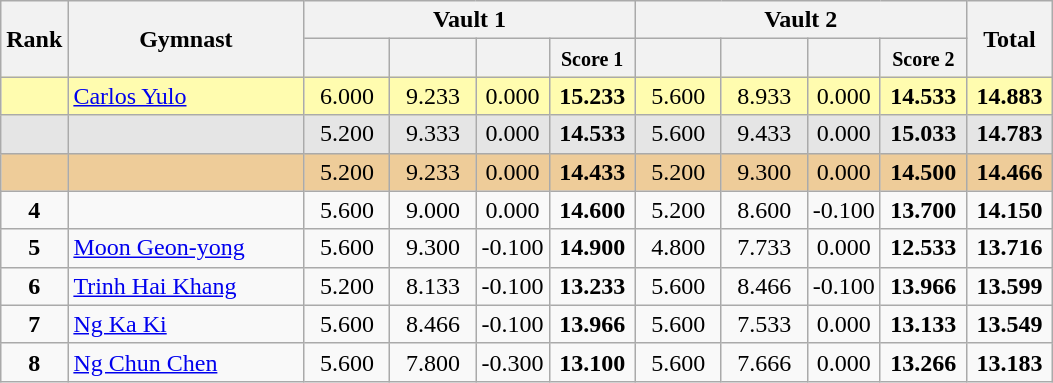<table class="wikitable sortable" style="text-align:center;">
<tr>
<th rowspan="2" style="width:15px;">Rank</th>
<th rowspan="2" style="width:150px;">Gymnast</th>
<th colspan="4">Vault 1</th>
<th colspan="4">Vault 2</th>
<th rowspan="2" style="width:50px;">Total</th>
</tr>
<tr>
<th style="width:50px;"><small></small></th>
<th style="width:50px;"><small></small></th>
<th style="width:20px;"><small></small></th>
<th style="width:50px;"><small>Score 1</small></th>
<th style="width:50px;"><small></small></th>
<th style="width:50px;"><small></small></th>
<th style="width:20px;"><small></small></th>
<th style="width:50px;"><small>Score 2</small></th>
</tr>
<tr style="background:#fffcaf;">
<td style="text-align:center" scope="row"><strong></strong></td>
<td style=text-align:left;"> <a href='#'>Carlos Yulo</a></td>
<td>6.000</td>
<td>9.233</td>
<td>0.000</td>
<td><strong>15.233</strong></td>
<td>5.600</td>
<td>8.933</td>
<td>0.000</td>
<td><strong>14.533</strong></td>
<td><strong>14.883</strong></td>
</tr>
<tr style="background:#e5e5e5;">
<td style="text-align:center" scope="row"><strong></strong></td>
<td style=text-align:left;"></td>
<td>5.200</td>
<td>9.333</td>
<td>0.000</td>
<td><strong>14.533</strong></td>
<td>5.600</td>
<td>9.433</td>
<td>0.000</td>
<td><strong>15.033</strong></td>
<td><strong>14.783</strong></td>
</tr>
<tr style="background:#ec9;">
<td style="text-align:center" scope="row"><strong></strong></td>
<td style=text-align:left;"></td>
<td>5.200</td>
<td>9.233</td>
<td>0.000</td>
<td><strong>14.433</strong></td>
<td>5.200</td>
<td>9.300</td>
<td>0.000</td>
<td><strong>14.500</strong></td>
<td><strong>14.466</strong></td>
</tr>
<tr>
<td scope="row" style="text-align:center"><strong>4</strong></td>
<td style=text-align:left;"></td>
<td>5.600</td>
<td>9.000</td>
<td>0.000</td>
<td><strong>14.600</strong></td>
<td>5.200</td>
<td>8.600</td>
<td>-0.100</td>
<td><strong>13.700</strong></td>
<td><strong>14.150</strong></td>
</tr>
<tr>
<td scope="row" style="text-align:center"><strong>5</strong></td>
<td style=text-align:left;"> <a href='#'>Moon Geon-yong</a></td>
<td>5.600</td>
<td>9.300</td>
<td>-0.100</td>
<td><strong>14.900</strong></td>
<td>4.800</td>
<td>7.733</td>
<td>0.000</td>
<td><strong>12.533</strong></td>
<td><strong>13.716</strong></td>
</tr>
<tr>
<td scope="row" style="text-align:center"><strong>6</strong></td>
<td style=text-align:left;"> <a href='#'>Trinh Hai Khang</a></td>
<td>5.200</td>
<td>8.133</td>
<td>-0.100</td>
<td><strong>13.233</strong></td>
<td>5.600</td>
<td>8.466</td>
<td>-0.100</td>
<td><strong>13.966</strong></td>
<td><strong>13.599</strong></td>
</tr>
<tr>
<td scope="row" style="text-align:center"><strong>7</strong></td>
<td style=text-align:left;"> <a href='#'>Ng Ka Ki</a></td>
<td>5.600</td>
<td>8.466</td>
<td>-0.100</td>
<td><strong>13.966</strong></td>
<td>5.600</td>
<td>7.533</td>
<td>0.000</td>
<td><strong>13.133</strong></td>
<td><strong>13.549</strong></td>
</tr>
<tr>
<td scope="row" style="text-align:center"><strong>8</strong></td>
<td style=text-align:left;"> <a href='#'>Ng Chun Chen</a></td>
<td>5.600</td>
<td>7.800</td>
<td>-0.300</td>
<td><strong>13.100</strong></td>
<td>5.600</td>
<td>7.666</td>
<td>0.000</td>
<td><strong>13.266</strong></td>
<td><strong>13.183</strong></td>
</tr>
</table>
